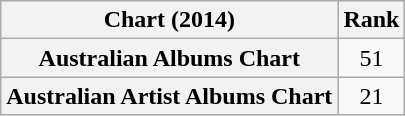<table class="wikitable sortable plainrowheaders" style="text-align:center">
<tr>
<th scope="col">Chart (2014)</th>
<th scope="col">Rank</th>
</tr>
<tr>
<th scope="row">Australian Albums Chart</th>
<td>51</td>
</tr>
<tr>
<th scope="row">Australian Artist Albums Chart</th>
<td>21</td>
</tr>
</table>
